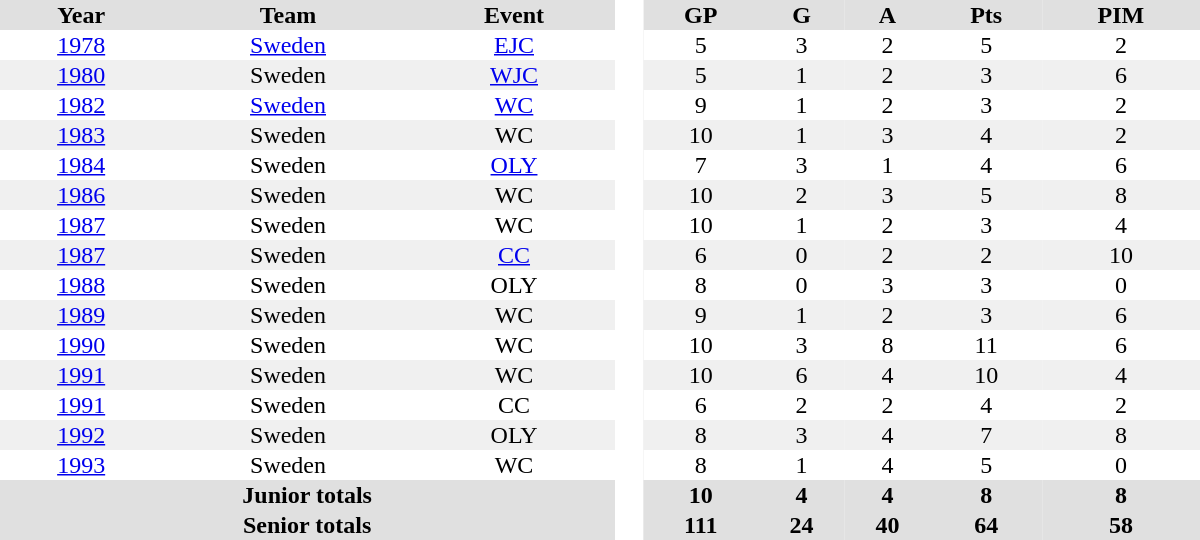<table border="0" cellpadding="1" cellspacing="0" style="text-align:center; width:50em">
<tr ALIGN="center" bgcolor="#e0e0e0">
<th>Year</th>
<th>Team</th>
<th>Event</th>
<th rowspan="99" bgcolor="#ffffff"> </th>
<th>GP</th>
<th>G</th>
<th>A</th>
<th>Pts</th>
<th>PIM</th>
</tr>
<tr>
<td><a href='#'>1978</a></td>
<td><a href='#'>Sweden</a></td>
<td><a href='#'>EJC</a></td>
<td>5</td>
<td>3</td>
<td>2</td>
<td>5</td>
<td>2</td>
</tr>
<tr bgcolor="#f0f0f0">
<td><a href='#'>1980</a></td>
<td>Sweden</td>
<td><a href='#'>WJC</a></td>
<td>5</td>
<td>1</td>
<td>2</td>
<td>3</td>
<td>6</td>
</tr>
<tr>
<td><a href='#'>1982</a></td>
<td><a href='#'>Sweden</a></td>
<td><a href='#'>WC</a></td>
<td>9</td>
<td>1</td>
<td>2</td>
<td>3</td>
<td>2</td>
</tr>
<tr bgcolor="#f0f0f0">
<td><a href='#'>1983</a></td>
<td>Sweden</td>
<td>WC</td>
<td>10</td>
<td>1</td>
<td>3</td>
<td>4</td>
<td>2</td>
</tr>
<tr>
<td><a href='#'>1984</a></td>
<td>Sweden</td>
<td><a href='#'>OLY</a></td>
<td>7</td>
<td>3</td>
<td>1</td>
<td>4</td>
<td>6</td>
</tr>
<tr bgcolor="#f0f0f0">
<td><a href='#'>1986</a></td>
<td>Sweden</td>
<td>WC</td>
<td>10</td>
<td>2</td>
<td>3</td>
<td>5</td>
<td>8</td>
</tr>
<tr>
<td><a href='#'>1987</a></td>
<td>Sweden</td>
<td>WC</td>
<td>10</td>
<td>1</td>
<td>2</td>
<td>3</td>
<td>4</td>
</tr>
<tr bgcolor="#f0f0f0">
<td><a href='#'>1987</a></td>
<td>Sweden</td>
<td><a href='#'>CC</a></td>
<td>6</td>
<td>0</td>
<td>2</td>
<td>2</td>
<td>10</td>
</tr>
<tr>
<td><a href='#'>1988</a></td>
<td>Sweden</td>
<td>OLY</td>
<td>8</td>
<td>0</td>
<td>3</td>
<td>3</td>
<td>0</td>
</tr>
<tr bgcolor="#f0f0f0">
<td><a href='#'>1989</a></td>
<td>Sweden</td>
<td>WC</td>
<td>9</td>
<td>1</td>
<td>2</td>
<td>3</td>
<td>6</td>
</tr>
<tr>
<td><a href='#'>1990</a></td>
<td>Sweden</td>
<td>WC</td>
<td>10</td>
<td>3</td>
<td>8</td>
<td>11</td>
<td>6</td>
</tr>
<tr bgcolor="#f0f0f0">
<td><a href='#'>1991</a></td>
<td>Sweden</td>
<td>WC</td>
<td>10</td>
<td>6</td>
<td>4</td>
<td>10</td>
<td>4</td>
</tr>
<tr>
<td><a href='#'>1991</a></td>
<td>Sweden</td>
<td>CC</td>
<td>6</td>
<td>2</td>
<td>2</td>
<td>4</td>
<td>2</td>
</tr>
<tr bgcolor="#f0f0f0">
<td><a href='#'>1992</a></td>
<td>Sweden</td>
<td>OLY</td>
<td>8</td>
<td>3</td>
<td>4</td>
<td>7</td>
<td>8</td>
</tr>
<tr>
<td><a href='#'>1993</a></td>
<td>Sweden</td>
<td>WC</td>
<td>8</td>
<td>1</td>
<td>4</td>
<td>5</td>
<td>0</td>
</tr>
<tr bgcolor="#e0e0e0">
<th colspan=3>Junior totals</th>
<th>10</th>
<th>4</th>
<th>4</th>
<th>8</th>
<th>8</th>
</tr>
<tr bgcolor="#e0e0e0">
<th colspan=3>Senior totals</th>
<th>111</th>
<th>24</th>
<th>40</th>
<th>64</th>
<th>58</th>
</tr>
</table>
